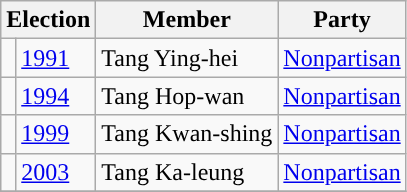<table class="wikitable">
<tr>
<th colspan="2">Election</th>
<th>Member</th>
<th>Party</th>
</tr>
<tr>
<td style="color:inherit;background:"></td>
<td><a href='#'>1991</a></td>
<td>Tang Ying-hei</td>
<td><a href='#'>Nonpartisan</a></td>
</tr>
<tr>
<td style="color:inherit;background:"></td>
<td><a href='#'>1994</a></td>
<td>Tang Hop-wan</td>
<td><a href='#'>Nonpartisan</a></td>
</tr>
<tr>
<td style="color:inherit;background:"></td>
<td><a href='#'>1999</a></td>
<td>Tang Kwan-shing</td>
<td><a href='#'>Nonpartisan</a></td>
</tr>
<tr>
<td style="color:inherit;background:"></td>
<td><a href='#'>2003</a></td>
<td>Tang Ka-leung</td>
<td><a href='#'>Nonpartisan</a></td>
</tr>
<tr>
</tr>
</table>
